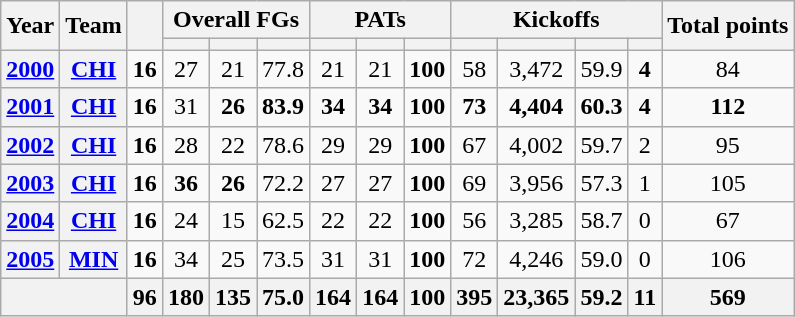<table class=wikitable style="text-align:center;">
<tr>
<th rowspan="2">Year</th>
<th rowspan="2">Team</th>
<th rowspan="2"></th>
<th colspan="3">Overall FGs</th>
<th colspan="3">PATs</th>
<th colspan="4">Kickoffs</th>
<th rowspan="2">Total points</th>
</tr>
<tr>
<th></th>
<th></th>
<th></th>
<th></th>
<th></th>
<th></th>
<th></th>
<th></th>
<th></th>
<th></th>
</tr>
<tr>
<th><a href='#'>2000</a></th>
<th><a href='#'>CHI</a></th>
<td><strong>16</strong></td>
<td>27</td>
<td>21</td>
<td>77.8</td>
<td>21</td>
<td>21</td>
<td><strong>100</strong></td>
<td>58</td>
<td>3,472</td>
<td>59.9</td>
<td><strong>4</strong></td>
<td>84</td>
</tr>
<tr>
<th><a href='#'>2001</a></th>
<th><a href='#'>CHI</a></th>
<td><strong>16</strong></td>
<td>31</td>
<td><strong>26</strong></td>
<td><strong>83.9</strong></td>
<td><strong>34</strong></td>
<td><strong>34</strong></td>
<td><strong>100</strong></td>
<td><strong>73</strong></td>
<td><strong>4,404</strong></td>
<td><strong>60.3</strong></td>
<td><strong>4</strong></td>
<td><strong>112</strong></td>
</tr>
<tr>
<th><a href='#'>2002</a></th>
<th><a href='#'>CHI</a></th>
<td><strong>16</strong></td>
<td>28</td>
<td>22</td>
<td>78.6</td>
<td>29</td>
<td>29</td>
<td><strong>100</strong></td>
<td>67</td>
<td>4,002</td>
<td>59.7</td>
<td>2</td>
<td>95</td>
</tr>
<tr>
<th><a href='#'>2003</a></th>
<th><a href='#'>CHI</a></th>
<td><strong>16</strong></td>
<td><strong>36</strong></td>
<td><strong>26</strong></td>
<td>72.2</td>
<td>27</td>
<td>27</td>
<td><strong>100</strong></td>
<td>69</td>
<td>3,956</td>
<td>57.3</td>
<td>1</td>
<td>105</td>
</tr>
<tr>
<th><a href='#'>2004</a></th>
<th><a href='#'>CHI</a></th>
<td><strong>16</strong></td>
<td>24</td>
<td>15</td>
<td>62.5</td>
<td>22</td>
<td>22</td>
<td><strong>100</strong></td>
<td>56</td>
<td>3,285</td>
<td>58.7</td>
<td>0</td>
<td>67</td>
</tr>
<tr>
<th><a href='#'>2005</a></th>
<th><a href='#'>MIN</a></th>
<td><strong>16</strong></td>
<td>34</td>
<td>25</td>
<td>73.5</td>
<td>31</td>
<td>31</td>
<td><strong>100</strong></td>
<td>72</td>
<td>4,246</td>
<td>59.0</td>
<td>0</td>
<td>106</td>
</tr>
<tr>
<th colspan="2"></th>
<th>96</th>
<th>180</th>
<th>135</th>
<th>75.0</th>
<th>164</th>
<th>164</th>
<th>100</th>
<th>395</th>
<th>23,365</th>
<th>59.2</th>
<th>11</th>
<th>569</th>
</tr>
</table>
